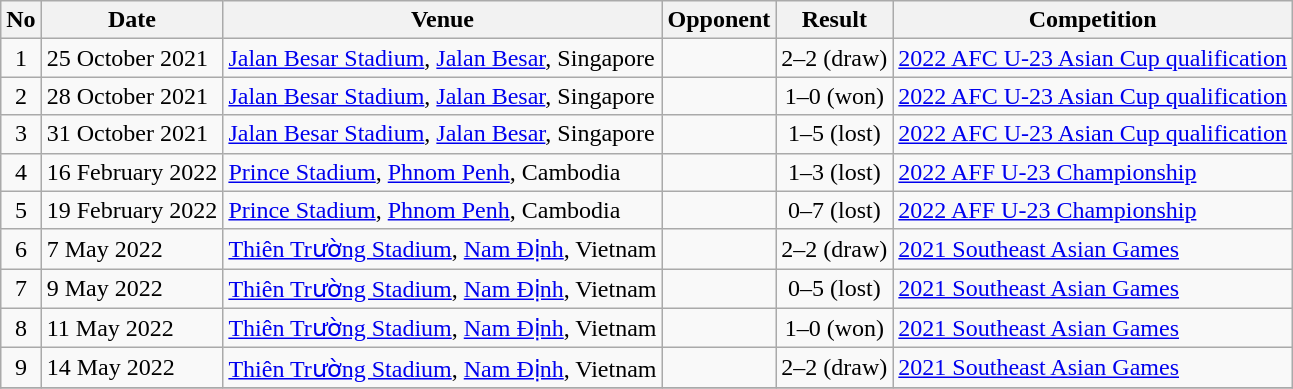<table class="wikitable">
<tr>
<th>No</th>
<th>Date</th>
<th>Venue</th>
<th>Opponent</th>
<th>Result</th>
<th>Competition</th>
</tr>
<tr>
<td align=center>1</td>
<td>25 October 2021</td>
<td><a href='#'>Jalan Besar Stadium</a>, <a href='#'>Jalan Besar</a>, Singapore</td>
<td></td>
<td align=center>2–2 (draw)</td>
<td><a href='#'>2022 AFC U-23 Asian Cup qualification</a></td>
</tr>
<tr>
<td align=center>2</td>
<td>28 October 2021</td>
<td><a href='#'>Jalan Besar Stadium</a>, <a href='#'>Jalan Besar</a>, Singapore</td>
<td></td>
<td align=center>1–0 (won)</td>
<td><a href='#'>2022 AFC U-23 Asian Cup qualification</a></td>
</tr>
<tr>
<td align=center>3</td>
<td>31 October 2021</td>
<td><a href='#'>Jalan Besar Stadium</a>, <a href='#'>Jalan Besar</a>, Singapore</td>
<td></td>
<td align=center>1–5 (lost)</td>
<td><a href='#'>2022 AFC U-23 Asian Cup qualification</a></td>
</tr>
<tr>
<td align=center>4</td>
<td>16 February 2022</td>
<td><a href='#'>Prince Stadium</a>, <a href='#'>Phnom Penh</a>, Cambodia</td>
<td></td>
<td align=center>1–3 (lost)</td>
<td><a href='#'>2022 AFF U-23 Championship</a></td>
</tr>
<tr>
<td align=center>5</td>
<td>19 February 2022</td>
<td><a href='#'>Prince Stadium</a>, <a href='#'>Phnom Penh</a>, Cambodia</td>
<td></td>
<td align=center>0–7 (lost)</td>
<td><a href='#'>2022 AFF U-23 Championship</a></td>
</tr>
<tr>
<td align=center>6</td>
<td>7 May 2022</td>
<td><a href='#'>Thiên Trường Stadium</a>, <a href='#'>Nam Định</a>, Vietnam</td>
<td></td>
<td align=center>2–2 (draw)</td>
<td><a href='#'>2021 Southeast Asian Games</a></td>
</tr>
<tr>
<td align=center>7</td>
<td>9 May 2022</td>
<td><a href='#'>Thiên Trường Stadium</a>, <a href='#'>Nam Định</a>, Vietnam</td>
<td></td>
<td align=center>0–5 (lost)</td>
<td><a href='#'>2021 Southeast Asian Games</a></td>
</tr>
<tr>
<td align=center>8</td>
<td>11 May 2022</td>
<td><a href='#'>Thiên Trường Stadium</a>, <a href='#'>Nam Định</a>, Vietnam</td>
<td></td>
<td align=center>1–0 (won)</td>
<td><a href='#'>2021 Southeast Asian Games</a></td>
</tr>
<tr>
<td align=center>9</td>
<td>14 May 2022</td>
<td><a href='#'>Thiên Trường Stadium</a>, <a href='#'>Nam Định</a>, Vietnam</td>
<td></td>
<td align=center>2–2 (draw)</td>
<td><a href='#'>2021 Southeast Asian Games</a></td>
</tr>
<tr>
</tr>
</table>
